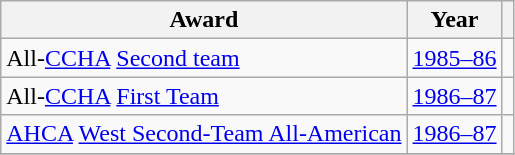<table class="wikitable">
<tr>
<th>Award</th>
<th>Year</th>
<th></th>
</tr>
<tr>
<td>All-<a href='#'>CCHA</a> <a href='#'>Second team</a></td>
<td><a href='#'>1985–86</a></td>
<td></td>
</tr>
<tr>
<td>All-<a href='#'>CCHA</a> <a href='#'>First Team</a></td>
<td><a href='#'>1986–87</a></td>
<td></td>
</tr>
<tr>
<td><a href='#'>AHCA</a> <a href='#'>West Second-Team All-American</a></td>
<td><a href='#'>1986–87</a></td>
<td></td>
</tr>
<tr>
</tr>
</table>
